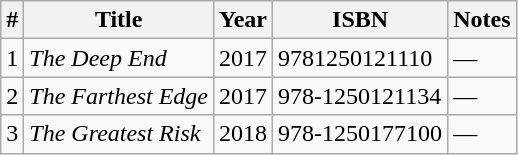<table class="wikitable">
<tr>
<th>#</th>
<th>Title</th>
<th>Year</th>
<th>ISBN</th>
<th>Notes</th>
</tr>
<tr>
<td>1</td>
<td><em>The Deep End</em></td>
<td>2017</td>
<td>9781250121110</td>
<td>—</td>
</tr>
<tr>
<td>2</td>
<td><em>The Farthest Edge</em></td>
<td>2017</td>
<td>978-1250121134</td>
<td>—</td>
</tr>
<tr>
<td>3</td>
<td><em>The Greatest Risk</em></td>
<td>2018</td>
<td>978-1250177100</td>
<td>—</td>
</tr>
</table>
